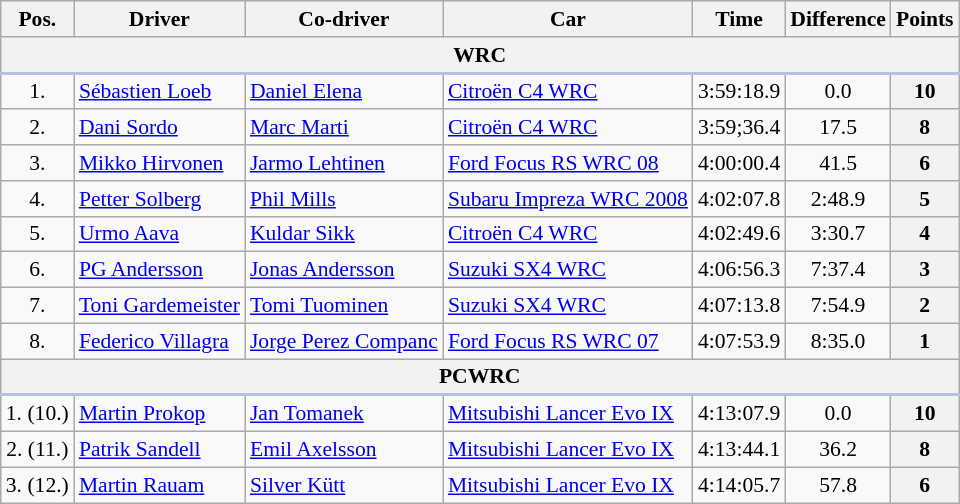<table class="wikitable" style="text-align: center; font-size: 90%; max-width: 950px;">
<tr>
<th>Pos.</th>
<th>Driver</th>
<th>Co-driver</th>
<th>Car</th>
<th>Time</th>
<th>Difference</th>
<th>Points</th>
</tr>
<tr>
<th colspan="7" style="border-bottom: 2px solid LightSteelBlue;">WRC</th>
</tr>
<tr>
<td>1.</td>
<td align=left> <a href='#'>Sébastien Loeb</a></td>
<td align=left> <a href='#'>Daniel Elena</a></td>
<td align=left><a href='#'>Citroën C4 WRC</a></td>
<td>3:59:18.9</td>
<td>0.0</td>
<th>10</th>
</tr>
<tr>
<td>2.</td>
<td align=left> <a href='#'>Dani Sordo</a></td>
<td align=left> <a href='#'>Marc Marti</a></td>
<td align=left><a href='#'>Citroën C4 WRC</a></td>
<td>3:59;36.4</td>
<td>17.5</td>
<th>8</th>
</tr>
<tr>
<td>3.</td>
<td align=left> <a href='#'>Mikko Hirvonen</a></td>
<td align=left> <a href='#'>Jarmo Lehtinen</a></td>
<td align=left><a href='#'>Ford Focus RS WRC 08</a></td>
<td>4:00:00.4</td>
<td>41.5</td>
<th>6</th>
</tr>
<tr>
<td>4.</td>
<td align=left> <a href='#'>Petter Solberg</a></td>
<td align=left> <a href='#'>Phil Mills</a></td>
<td align=left><a href='#'>Subaru Impreza WRC 2008</a></td>
<td>4:02:07.8</td>
<td>2:48.9</td>
<th>5</th>
</tr>
<tr>
<td>5.</td>
<td align=left> <a href='#'>Urmo Aava</a></td>
<td align=left> <a href='#'>Kuldar Sikk</a></td>
<td align=left><a href='#'>Citroën C4 WRC</a></td>
<td>4:02:49.6</td>
<td>3:30.7</td>
<th>4</th>
</tr>
<tr>
<td>6.</td>
<td align=left> <a href='#'>PG Andersson</a></td>
<td align=left> <a href='#'>Jonas Andersson</a></td>
<td align=left><a href='#'>Suzuki SX4 WRC</a></td>
<td>4:06:56.3</td>
<td>7:37.4</td>
<th>3</th>
</tr>
<tr>
<td>7.</td>
<td align=left> <a href='#'>Toni Gardemeister</a></td>
<td align=left> <a href='#'>Tomi Tuominen</a></td>
<td align=left><a href='#'>Suzuki SX4 WRC</a></td>
<td>4:07:13.8</td>
<td>7:54.9</td>
<th>2</th>
</tr>
<tr>
<td>8.</td>
<td align=left> <a href='#'>Federico Villagra</a></td>
<td align=left> <a href='#'>Jorge Perez Companc</a></td>
<td align=left><a href='#'>Ford Focus RS WRC 07</a></td>
<td>4:07:53.9</td>
<td>8:35.0</td>
<th>1</th>
</tr>
<tr>
<th colspan="7" style="border-bottom: 2px solid LightSteelBlue;">PCWRC</th>
</tr>
<tr>
<td>1. (10.)</td>
<td align=left> <a href='#'>Martin Prokop</a></td>
<td align=left> <a href='#'>Jan Tomanek</a></td>
<td align=left><a href='#'>Mitsubishi Lancer Evo IX</a></td>
<td>4:13:07.9</td>
<td>0.0</td>
<th>10</th>
</tr>
<tr>
<td>2. (11.)</td>
<td align=left> <a href='#'>Patrik Sandell</a></td>
<td align=left> <a href='#'>Emil Axelsson</a></td>
<td align=left><a href='#'>Mitsubishi Lancer Evo IX</a></td>
<td>4:13:44.1</td>
<td>36.2</td>
<th>8</th>
</tr>
<tr>
<td>3. (12.)</td>
<td align=left> <a href='#'>Martin Rauam</a></td>
<td align=left> <a href='#'>Silver Kütt</a></td>
<td align=left><a href='#'>Mitsubishi Lancer Evo IX</a></td>
<td>4:14:05.7</td>
<td>57.8</td>
<th>6</th>
</tr>
</table>
